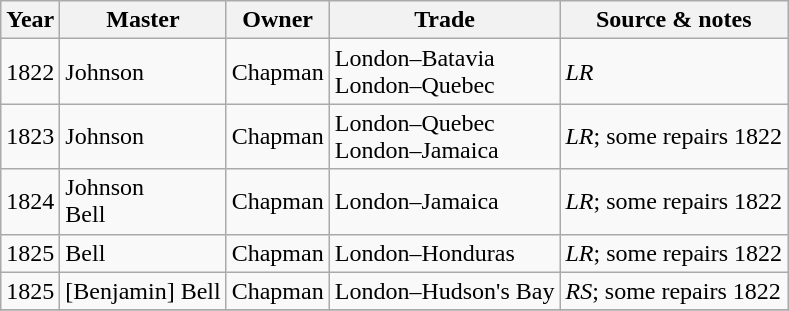<table class=" wikitable">
<tr>
<th>Year</th>
<th>Master</th>
<th>Owner</th>
<th>Trade</th>
<th>Source & notes</th>
</tr>
<tr>
<td>1822</td>
<td>Johnson</td>
<td>Chapman</td>
<td>London–Batavia<br>London–Quebec</td>
<td><em>LR</em></td>
</tr>
<tr>
<td>1823</td>
<td>Johnson</td>
<td>Chapman</td>
<td>London–Quebec<br>London–Jamaica</td>
<td><em>LR</em>; some repairs 1822</td>
</tr>
<tr>
<td>1824</td>
<td>Johnson<br>Bell</td>
<td>Chapman</td>
<td>London–Jamaica</td>
<td><em>LR</em>; some repairs 1822</td>
</tr>
<tr>
<td>1825</td>
<td>Bell</td>
<td>Chapman</td>
<td>London–Honduras</td>
<td><em>LR</em>; some repairs 1822</td>
</tr>
<tr>
<td>1825</td>
<td>[Benjamin] Bell</td>
<td>Chapman</td>
<td>London–Hudson's Bay</td>
<td><em>RS</em>; some repairs 1822</td>
</tr>
<tr>
</tr>
</table>
